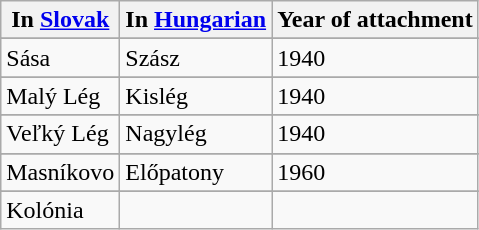<table class="wikitable collapsible sortable">
<tr>
<th>In <a href='#'>Slovak</a></th>
<th>In <a href='#'>Hungarian</a></th>
<th>Year of attachment</th>
</tr>
<tr>
</tr>
<tr>
<td>Sása</td>
<td>Szász</td>
<td>1940</td>
</tr>
<tr>
</tr>
<tr>
<td>Malý Lég</td>
<td>Kislég</td>
<td>1940</td>
</tr>
<tr>
</tr>
<tr>
</tr>
<tr>
<td>Veľký Lég</td>
<td>Nagylég</td>
<td>1940</td>
</tr>
<tr>
</tr>
<tr>
<td>Masníkovo</td>
<td>Előpatony</td>
<td>1960</td>
</tr>
<tr>
</tr>
<tr>
<td>Kolónia</td>
<td></td>
<td></td>
</tr>
</table>
